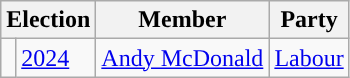<table class="wikitable">
<tr>
<th colspan="2">Election</th>
<th>Member</th>
<th>Party</th>
</tr>
<tr>
<td style="color:inherit;background-color: "></td>
<td><a href='#'>2024</a></td>
<td><a href='#'>Andy McDonald</a></td>
<td><a href='#'>Labour</a></td>
</tr>
</table>
